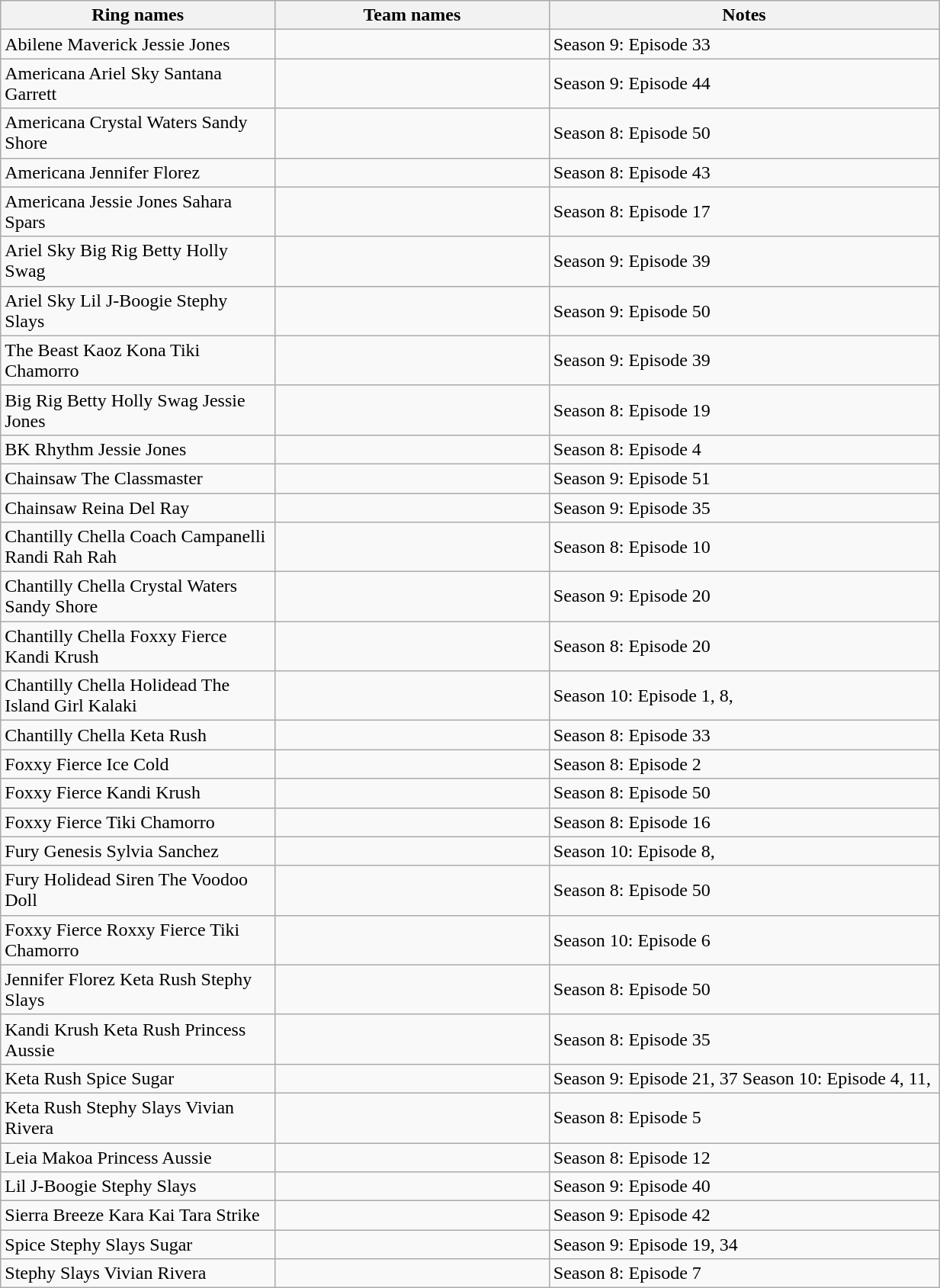<table class="wikitable sortable" style="width:65%;">
<tr>
<th width=19%>Ring names</th>
<th width=19%>Team names</th>
<th width=27%>Notes</th>
</tr>
<tr>
<td>Abilene Maverick  Jessie Jones</td>
<td></td>
<td>Season 9: Episode 33</td>
</tr>
<tr>
<td>Americana  Ariel Sky  Santana Garrett</td>
<td></td>
<td>Season 9: Episode 44</td>
</tr>
<tr>
<td>Americana  Crystal Waters  Sandy Shore</td>
<td></td>
<td>Season 8: Episode 50</td>
</tr>
<tr>
<td>Americana  Jennifer Florez</td>
<td></td>
<td>Season 8: Episode 43</td>
</tr>
<tr>
<td>Americana  Jessie Jones  Sahara Spars</td>
<td></td>
<td>Season 8: Episode 17</td>
</tr>
<tr>
<td>Ariel Sky  Big Rig Betty  Holly Swag</td>
<td></td>
<td>Season 9: Episode 39</td>
</tr>
<tr>
<td>Ariel Sky  Lil J-Boogie  Stephy Slays</td>
<td></td>
<td>Season 9: Episode 50</td>
</tr>
<tr>
<td>The Beast  Kaoz  Kona  Tiki Chamorro</td>
<td></td>
<td>Season 9: Episode 39</td>
</tr>
<tr>
<td>Big Rig Betty  Holly Swag  Jessie Jones</td>
<td></td>
<td>Season 8: Episode 19</td>
</tr>
<tr>
<td>BK Rhythm  Jessie Jones</td>
<td></td>
<td>Season 8: Episode 4</td>
</tr>
<tr>
<td>Chainsaw  The Classmaster</td>
<td></td>
<td>Season 9: Episode 51</td>
</tr>
<tr>
<td>Chainsaw  Reina Del Ray</td>
<td></td>
<td>Season 9: Episode 35</td>
</tr>
<tr>
<td>Chantilly Chella  Coach Campanelli  Randi Rah Rah</td>
<td></td>
<td>Season 8: Episode 10</td>
</tr>
<tr>
<td>Chantilly Chella  Crystal Waters  Sandy Shore</td>
<td></td>
<td>Season 9: Episode 20</td>
</tr>
<tr>
<td>Chantilly Chella  Foxxy Fierce  Kandi Krush</td>
<td></td>
<td>Season 8: Episode 20</td>
</tr>
<tr>
<td>Chantilly Chella  Holidead  The Island Girl Kalaki</td>
<td></td>
<td>Season 10: Episode 1, 8,</td>
</tr>
<tr>
<td>Chantilly Chella  Keta Rush</td>
<td></td>
<td>Season 8: Episode 33</td>
</tr>
<tr>
<td>Foxxy Fierce  Ice Cold</td>
<td></td>
<td>Season 8: Episode 2</td>
</tr>
<tr>
<td>Foxxy Fierce  Kandi Krush</td>
<td></td>
<td>Season 8: Episode 50</td>
</tr>
<tr>
<td>Foxxy Fierce  Tiki Chamorro</td>
<td></td>
<td>Season 8: Episode 16</td>
</tr>
<tr>
<td>Fury  Genesis  Sylvia Sanchez</td>
<td></td>
<td>Season 10: Episode 8,</td>
</tr>
<tr>
<td>Fury  Holidead  Siren The Voodoo Doll</td>
<td></td>
<td>Season 8: Episode 50</td>
</tr>
<tr>
<td>Foxxy Fierce  Roxxy Fierce  Tiki Chamorro</td>
<td></td>
<td>Season 10: Episode 6</td>
</tr>
<tr>
<td>Jennifer Florez  Keta Rush  Stephy Slays</td>
<td></td>
<td>Season 8: Episode 50</td>
</tr>
<tr>
<td>Kandi Krush  Keta Rush  Princess Aussie</td>
<td></td>
<td>Season 8: Episode 35</td>
</tr>
<tr>
<td>Keta Rush  Spice  Sugar</td>
<td></td>
<td>Season 9: Episode 21, 37  Season 10: Episode 4, 11,</td>
</tr>
<tr>
<td>Keta Rush  Stephy Slays  Vivian Rivera</td>
<td></td>
<td>Season 8: Episode 5</td>
</tr>
<tr>
<td>Leia Makoa  Princess Aussie</td>
<td></td>
<td>Season 8: Episode 12</td>
</tr>
<tr>
<td>Lil J-Boogie  Stephy Slays</td>
<td></td>
<td>Season 9: Episode 40</td>
</tr>
<tr>
<td>Sierra Breeze  Kara Kai  Tara Strike</td>
<td></td>
<td>Season 9: Episode 42</td>
</tr>
<tr>
<td>Spice  Stephy Slays  Sugar</td>
<td></td>
<td>Season 9: Episode 19, 34</td>
</tr>
<tr>
<td>Stephy Slays  Vivian Rivera</td>
<td></td>
<td>Season 8: Episode 7</td>
</tr>
</table>
